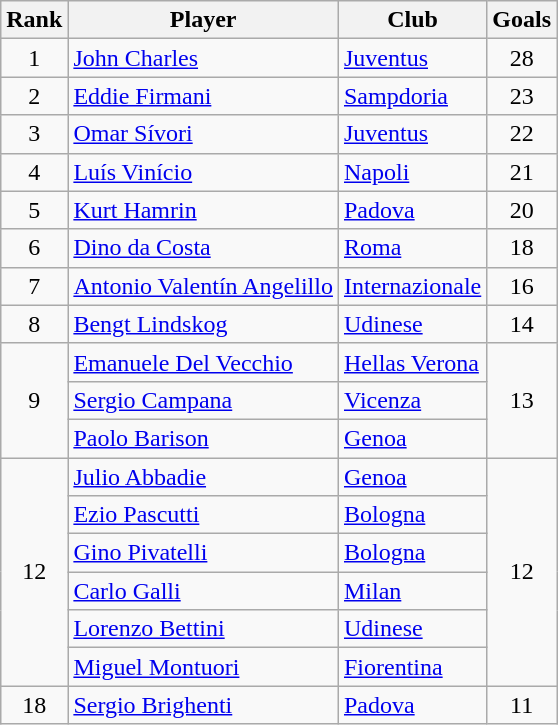<table class="wikitable" style="text-align:center">
<tr>
<th>Rank</th>
<th>Player</th>
<th>Club</th>
<th>Goals</th>
</tr>
<tr>
<td>1</td>
<td align="left"> <a href='#'>John Charles</a></td>
<td align="left"><a href='#'>Juventus</a></td>
<td>28</td>
</tr>
<tr>
<td>2</td>
<td align="left"> <a href='#'>Eddie Firmani</a></td>
<td align="left"><a href='#'>Sampdoria</a></td>
<td>23</td>
</tr>
<tr>
<td>3</td>
<td align="left">  <a href='#'>Omar Sívori</a></td>
<td align="left"><a href='#'>Juventus</a></td>
<td>22</td>
</tr>
<tr>
<td>4</td>
<td align="left"> <a href='#'>Luís Vinício</a></td>
<td align="left"><a href='#'>Napoli</a></td>
<td>21</td>
</tr>
<tr>
<td>5</td>
<td align="left"> <a href='#'>Kurt Hamrin</a></td>
<td align="left"><a href='#'>Padova</a></td>
<td>20</td>
</tr>
<tr>
<td>6</td>
<td align="left">  <a href='#'>Dino da Costa</a></td>
<td align="left"><a href='#'>Roma</a></td>
<td>18</td>
</tr>
<tr>
<td>7</td>
<td align="left">  <a href='#'>Antonio Valentín Angelillo</a></td>
<td align="left"><a href='#'>Internazionale</a></td>
<td>16</td>
</tr>
<tr>
<td>8</td>
<td align="left"> <a href='#'>Bengt Lindskog</a></td>
<td align="left"><a href='#'>Udinese</a></td>
<td>14</td>
</tr>
<tr>
<td rowspan="3">9</td>
<td align="left"> <a href='#'>Emanuele Del Vecchio</a></td>
<td align="left"><a href='#'>Hellas Verona</a></td>
<td rowspan="3">13</td>
</tr>
<tr>
<td align="left"> <a href='#'>Sergio Campana</a></td>
<td align="left"><a href='#'>Vicenza</a></td>
</tr>
<tr>
<td align="left"> <a href='#'>Paolo Barison</a></td>
<td align="left"><a href='#'>Genoa</a></td>
</tr>
<tr>
<td rowspan="6">12</td>
<td align="left"> <a href='#'>Julio Abbadie</a></td>
<td align="left"><a href='#'>Genoa</a></td>
<td rowspan="6">12</td>
</tr>
<tr>
<td align="left"> <a href='#'>Ezio Pascutti</a></td>
<td align="left"><a href='#'>Bologna</a></td>
</tr>
<tr>
<td align="left"> <a href='#'>Gino Pivatelli</a></td>
<td align="left"><a href='#'>Bologna</a></td>
</tr>
<tr>
<td align="left"> <a href='#'>Carlo Galli</a></td>
<td align="left"><a href='#'>Milan</a></td>
</tr>
<tr>
<td align="left"> <a href='#'>Lorenzo Bettini</a></td>
<td align="left"><a href='#'>Udinese</a></td>
</tr>
<tr>
<td align="left">  <a href='#'>Miguel Montuori</a></td>
<td align="left"><a href='#'>Fiorentina</a></td>
</tr>
<tr>
<td>18</td>
<td align="left"> <a href='#'>Sergio Brighenti</a></td>
<td align="left"><a href='#'>Padova</a></td>
<td>11</td>
</tr>
</table>
